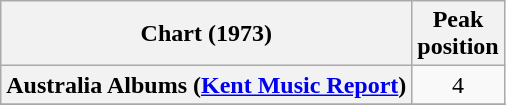<table class="wikitable plainrowheaders sortable" style="text-align:center">
<tr>
<th>Chart (1973)</th>
<th>Peak<br>position</th>
</tr>
<tr>
<th scope="row">Australia Albums (<a href='#'>Kent Music Report</a>)</th>
<td>4</td>
</tr>
<tr>
</tr>
<tr>
</tr>
<tr>
</tr>
<tr>
</tr>
</table>
